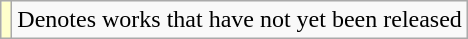<table class="wikitable">
<tr>
<td style="background:#ffc"></td>
<td>Denotes works that have not yet been released</td>
</tr>
</table>
